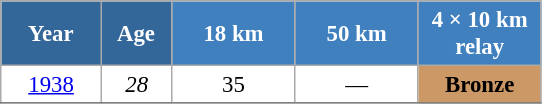<table class="wikitable" style="font-size:95%; text-align:center; border:grey solid 1px; border-collapse:collapse; background:#ffffff;">
<tr>
<th style="background-color:#369; color:white; width:60px;"> Year </th>
<th style="background-color:#369; color:white; width:40px;"> Age </th>
<th style="background-color:#4180be; color:white; width:75px;"> 18 km </th>
<th style="background-color:#4180be; color:white; width:75px;"> 50 km </th>
<th style="background-color:#4180be; color:white; width:75px;"> 4 × 10 km <br> relay </th>
</tr>
<tr>
<td><a href='#'>1938</a></td>
<td><em>28</em></td>
<td>35</td>
<td>—</td>
<td bgcolor="cc9966"><strong>Bronze</strong></td>
</tr>
<tr>
</tr>
</table>
